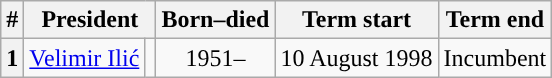<table class="wikitable" style="text-align:center">
<tr>
<th>#</th>
<th colspan="2">President</th>
<th>Born–died</th>
<th>Term start</th>
<th>Term end</th>
</tr>
<tr>
<th style="background:">1</th>
<td><a href='#'>Velimir Ilić</a></td>
<td></td>
<td>1951–</td>
<td>10 August 1998</td>
<td>Incumbent</td>
</tr>
</table>
